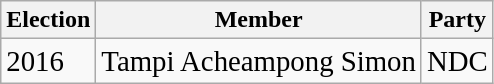<table class="wikitable">
<tr>
<th>Election</th>
<th>Member</th>
<th>Party</th>
</tr>
<tr>
<td><big>2016</big></td>
<td><big>Tampi Acheampong Simon</big></td>
<td><big>NDC</big></td>
</tr>
</table>
